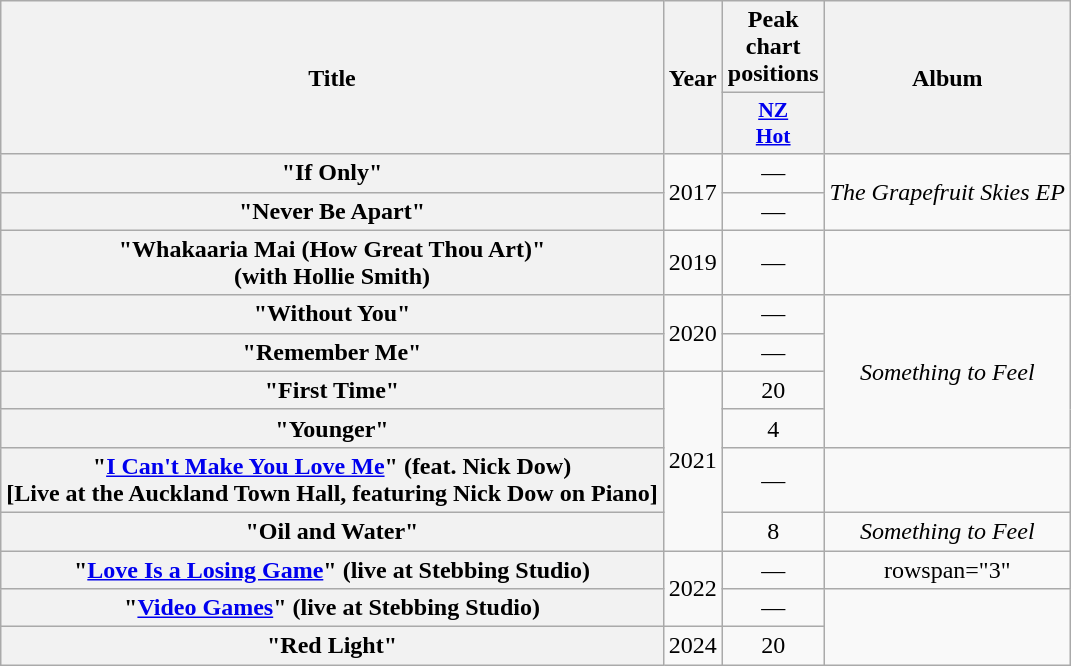<table class="wikitable plainrowheaders" style=text-align:center;>
<tr>
<th scope="col" rowspan="2">Title</th>
<th scope="col" rowspan="2">Year</th>
<th scope="col">Peak chart positions</th>
<th scope="col" rowspan="2">Album</th>
</tr>
<tr>
<th scope="col" style="width:2.5em;font-size:90%;"><a href='#'>NZ<br>Hot</a><br></th>
</tr>
<tr>
<th scope="row">"If Only"</th>
<td rowspan="2">2017</td>
<td>—</td>
<td rowspan="2"><em>The Grapefruit Skies EP</em></td>
</tr>
<tr>
<th scope="row">"Never Be Apart"</th>
<td>—</td>
</tr>
<tr>
<th scope="row">"Whakaaria Mai (How Great Thou Art)" <br> (with Hollie Smith)</th>
<td>2019</td>
<td>—</td>
<td></td>
</tr>
<tr>
<th scope="row">"Without You"</th>
<td rowspan="2">2020</td>
<td>—</td>
<td rowspan="4"><em>Something to Feel</em></td>
</tr>
<tr>
<th scope="row">"Remember Me"</th>
<td>—</td>
</tr>
<tr>
<th scope="row">"First Time"</th>
<td rowspan="4">2021</td>
<td>20</td>
</tr>
<tr>
<th scope="row">"Younger"</th>
<td>4</td>
</tr>
<tr>
<th scope="row">"<a href='#'>I Can't Make You Love Me</a>" (feat. Nick Dow)<br> [Live at the Auckland Town Hall, featuring Nick Dow on Piano]</th>
<td>—</td>
<td></td>
</tr>
<tr>
<th scope="row">"Oil and Water"</th>
<td>8</td>
<td><em>Something to Feel</em></td>
</tr>
<tr>
<th scope="row">"<a href='#'>Love Is a Losing Game</a>" (live at Stebbing Studio)</th>
<td rowspan="2">2022</td>
<td>—</td>
<td>rowspan="3" </td>
</tr>
<tr>
<th scope="row">"<a href='#'>Video Games</a>" (live at Stebbing Studio)</th>
<td>—</td>
</tr>
<tr>
<th scope="row">"Red Light"</th>
<td>2024</td>
<td>20</td>
</tr>
</table>
